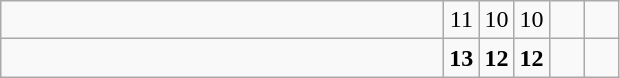<table class="wikitable">
<tr>
<td style="width:18em"></td>
<td align=center style="width:1em">11</td>
<td align=center style="width:1em">10</td>
<td align=center style="width:1em">10</td>
<td align=center style="width:1em"></td>
<td align=center style="width:1em"></td>
</tr>
<tr>
<td style="width:18em"><strong></strong></td>
<td align=center style="width:1em"><strong>13</strong></td>
<td align=center style="width:1em"><strong>12</strong></td>
<td align=center style="width:1em"><strong>12</strong></td>
<td align=center style="width:1em"></td>
<td align=center style="width:1em"></td>
</tr>
</table>
